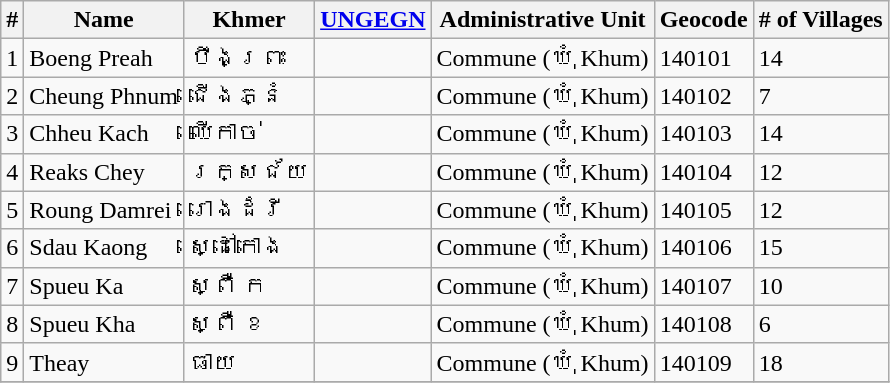<table class="wikitable sortable">
<tr>
<th>#</th>
<th>Name</th>
<th>Khmer</th>
<th><a href='#'>UNGEGN</a></th>
<th>Administrative Unit</th>
<th>Geocode</th>
<th># of Villages</th>
</tr>
<tr>
<td>1</td>
<td>Boeng Preah</td>
<td>បឹងព្រះ</td>
<td></td>
<td>Commune (ឃុំ Khum)</td>
<td>140101</td>
<td>14</td>
</tr>
<tr>
<td>2</td>
<td>Cheung Phnum</td>
<td>ជើងភ្នំ</td>
<td></td>
<td>Commune (ឃុំ Khum)</td>
<td>140102</td>
<td>7</td>
</tr>
<tr>
<td>3</td>
<td>Chheu Kach</td>
<td>ឈើកាច់</td>
<td></td>
<td>Commune (ឃុំ Khum)</td>
<td>140103</td>
<td>14</td>
</tr>
<tr>
<td>4</td>
<td>Reaks Chey</td>
<td>រក្សជ័យ</td>
<td></td>
<td>Commune (ឃុំ Khum)</td>
<td>140104</td>
<td>12</td>
</tr>
<tr>
<td>5</td>
<td>Roung Damrei</td>
<td>រោងដំរី</td>
<td></td>
<td>Commune (ឃុំ Khum)</td>
<td>140105</td>
<td>12</td>
</tr>
<tr>
<td>6</td>
<td>Sdau Kaong</td>
<td>ស្ដៅកោង</td>
<td></td>
<td>Commune (ឃុំ Khum)</td>
<td>140106</td>
<td>15</td>
</tr>
<tr>
<td>7</td>
<td>Spueu Ka</td>
<td>ស្ពឺ  ក</td>
<td></td>
<td>Commune (ឃុំ Khum)</td>
<td>140107</td>
<td>10</td>
</tr>
<tr>
<td>8</td>
<td>Spueu Kha</td>
<td>ស្ពឺ  ខ</td>
<td></td>
<td>Commune (ឃុំ Khum)</td>
<td>140108</td>
<td>6</td>
</tr>
<tr>
<td>9</td>
<td>Theay</td>
<td>ធាយ</td>
<td></td>
<td>Commune (ឃុំ Khum)</td>
<td>140109</td>
<td>18</td>
</tr>
<tr>
</tr>
</table>
